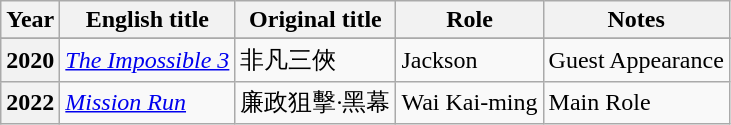<table class="wikitable sortable">
<tr>
<th>Year</th>
<th>English title</th>
<th>Original title</th>
<th>Role</th>
<th class="unsortable">Notes</th>
</tr>
<tr>
</tr>
<tr>
<th scope=row style="text-align:center;">2020</th>
<td><em><a href='#'>The Impossible 3</a></em></td>
<td>非凡三俠</td>
<td>Jackson</td>
<td>Guest Appearance</td>
</tr>
<tr>
<th scope=row style="text-align:center;">2022</th>
<td><em><a href='#'>Mission Run</a></em></td>
<td>廉政狙擊·黑幕</td>
<td>Wai Kai-ming</td>
<td>Main Role</td>
</tr>
</table>
